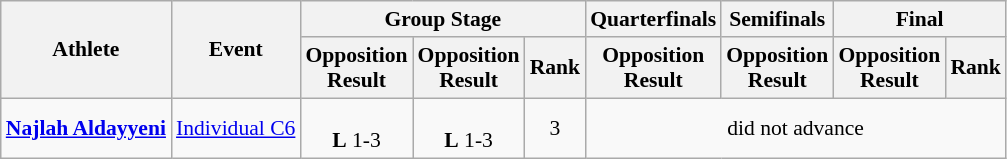<table class=wikitable style="font-size:90%">
<tr>
<th rowspan="2">Athlete</th>
<th rowspan="2">Event</th>
<th colspan="3">Group Stage</th>
<th>Quarterfinals</th>
<th>Semifinals</th>
<th colspan="2">Final</th>
</tr>
<tr>
<th>Opposition<br>Result</th>
<th>Opposition<br>Result</th>
<th>Rank</th>
<th>Opposition<br>Result</th>
<th>Opposition<br>Result</th>
<th>Opposition<br>Result</th>
<th>Rank</th>
</tr>
<tr align=center>
<td align=left><strong><a href='#'>Najlah Aldayyeni </a></strong></td>
<td align=left><a href='#'>Individual C6</a></td>
<td><br><strong>L</strong> 1-3</td>
<td><br><strong>L</strong> 1-3</td>
<td>3</td>
<td colspan=4>did not advance</td>
</tr>
</table>
